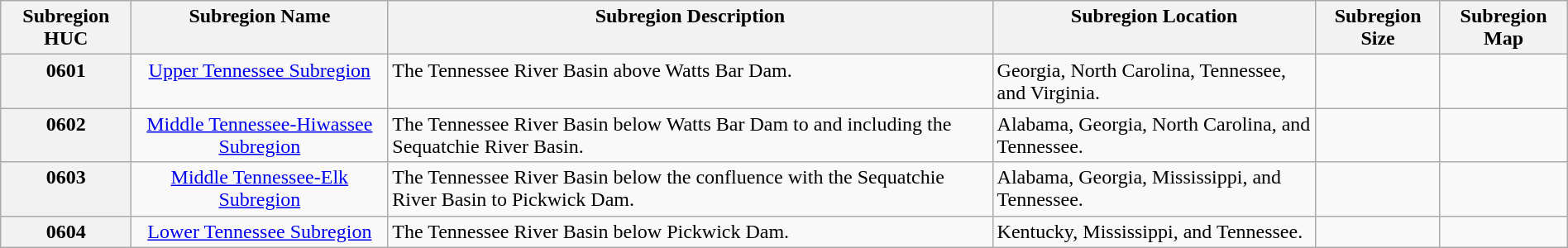<table class="wikitable" border="1" style="margin: 1em auto 1em auto;">
<tr valign="top">
<th scope="col">Subregion HUC</th>
<th scope="col">Subregion Name</th>
<th scope="col">Subregion Description</th>
<th scope="col">Subregion Location</th>
<th scope="col">Subregion Size</th>
<th scope="col">Subregion Map</th>
</tr>
<tr valign="top">
<th scope="row">0601</th>
<td align="center"><a href='#'>Upper Tennessee Subregion</a></td>
<td align="left">The Tennessee River Basin above Watts Bar Dam.</td>
<td>Georgia, North Carolina, Tennessee, and Virginia.</td>
<td align="center"></td>
<td align="right"></td>
</tr>
<tr valign="top">
<th scope="row">0602</th>
<td align="center"><a href='#'>Middle Tennessee-Hiwassee Subregion</a></td>
<td align="left">The Tennessee River Basin below Watts Bar Dam to and including the Sequatchie River Basin.</td>
<td>Alabama, Georgia, North Carolina, and Tennessee.</td>
<td align="center"></td>
<td align="right"></td>
</tr>
<tr valign="top">
<th scope="row">0603</th>
<td align="center"><a href='#'>Middle Tennessee-Elk Subregion</a></td>
<td align="left">The Tennessee River Basin below the confluence with the Sequatchie River Basin to Pickwick Dam.</td>
<td>Alabama, Georgia, Mississippi, and Tennessee.</td>
<td align="center"></td>
<td align="right"></td>
</tr>
<tr valign="top">
<th scope="row">0604</th>
<td align="center"><a href='#'>Lower Tennessee Subregion</a></td>
<td align="left">The Tennessee River Basin below Pickwick Dam.</td>
<td>Kentucky, Mississippi, and Tennessee.</td>
<td align="center"></td>
<td align="right"></td>
</tr>
</table>
